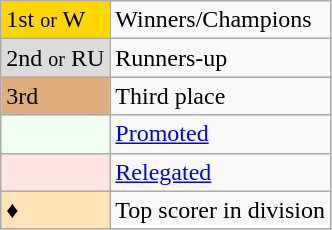<table class="wikitable" text-align:center">
<tr>
<td bgcolor=gold>1st <small>or</small> W</td>
<td>Winners/Champions</td>
</tr>
<tr>
<td bgcolor=#DCDCDC>2nd <small>or</small> RU</td>
<td>Runners-up</td>
</tr>
<tr>
<td bgcolor=#DFAD7C>3rd</td>
<td>Third place</td>
</tr>
<tr>
<td bgcolor=#F0FFF0></td>
<td><a href='#'>Promoted</a></td>
</tr>
<tr>
<td bgcolor=#FFE4E1></td>
<td><a href='#'>Relegated</a></td>
</tr>
<tr>
<td bgcolor=#FFE4B5>♦</td>
<td>Top scorer in division</td>
</tr>
</table>
